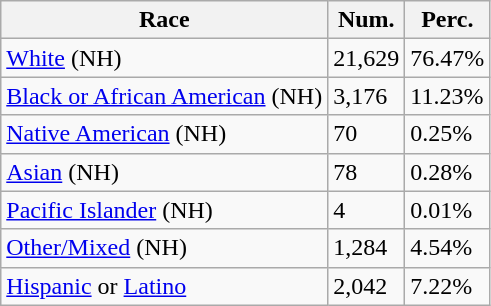<table class="wikitable">
<tr>
<th>Race</th>
<th>Num.</th>
<th>Perc.</th>
</tr>
<tr>
<td><a href='#'>White</a> (NH)</td>
<td>21,629</td>
<td>76.47%</td>
</tr>
<tr>
<td><a href='#'>Black or African American</a> (NH)</td>
<td>3,176</td>
<td>11.23%</td>
</tr>
<tr>
<td><a href='#'>Native American</a> (NH)</td>
<td>70</td>
<td>0.25%</td>
</tr>
<tr>
<td><a href='#'>Asian</a> (NH)</td>
<td>78</td>
<td>0.28%</td>
</tr>
<tr>
<td><a href='#'>Pacific Islander</a> (NH)</td>
<td>4</td>
<td>0.01%</td>
</tr>
<tr>
<td><a href='#'>Other/Mixed</a> (NH)</td>
<td>1,284</td>
<td>4.54%</td>
</tr>
<tr>
<td><a href='#'>Hispanic</a> or <a href='#'>Latino</a></td>
<td>2,042</td>
<td>7.22%</td>
</tr>
</table>
